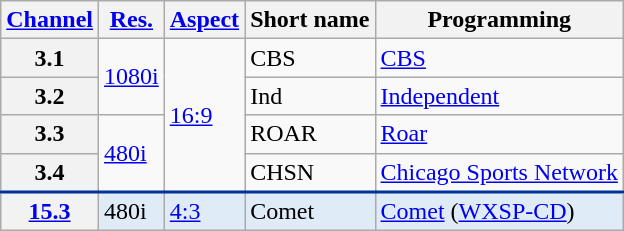<table class="wikitable">
<tr>
<th scope = "col"><a href='#'>Channel</a></th>
<th scope = "col"><a href='#'>Res.</a></th>
<th scope = "col"><a href='#'>Aspect</a></th>
<th scope = "col">Short name</th>
<th scope = "col">Programming</th>
</tr>
<tr>
<th scope = "row">3.1</th>
<td rowspan=2><a href='#'>1080i</a></td>
<td rowspan=4><a href='#'>16:9</a></td>
<td>CBS</td>
<td><a href='#'>CBS</a></td>
</tr>
<tr>
<th scope = "row">3.2</th>
<td>Ind</td>
<td><a href='#'>Independent</a></td>
</tr>
<tr>
<th scope = "row">3.3</th>
<td rowspan=2><a href='#'>480i</a></td>
<td>ROAR</td>
<td><a href='#'>Roar</a></td>
</tr>
<tr>
<th scope = "row">3.4</th>
<td>CHSN</td>
<td><a href='#'>Chicago Sports Network</a></td>
</tr>
<tr style="background-color:#DFEBF6; border-top: 2px solid #003399;">
<th scope = "row"><a href='#'>15.3</a></th>
<td>480i</td>
<td><a href='#'>4:3</a></td>
<td>Comet</td>
<td><a href='#'>Comet</a> (<a href='#'>WXSP-CD</a>)</td>
</tr>
</table>
